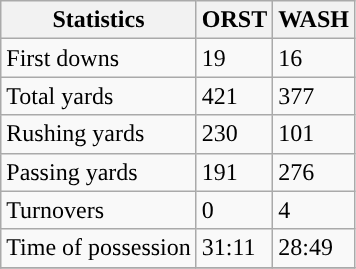<table class="wikitable" style="float: left;">
<tr>
<th>Statistics</th>
<th>ORST</th>
<th>WASH</th>
</tr>
<tr>
<td>First downs</td>
<td>19</td>
<td>16</td>
</tr>
<tr>
<td>Total yards</td>
<td>421</td>
<td>377</td>
</tr>
<tr>
<td>Rushing yards</td>
<td>230</td>
<td>101</td>
</tr>
<tr>
<td>Passing yards</td>
<td>191</td>
<td>276</td>
</tr>
<tr>
<td>Turnovers</td>
<td>0</td>
<td>4</td>
</tr>
<tr>
<td>Time of possession</td>
<td>31:11</td>
<td>28:49</td>
</tr>
<tr>
</tr>
</table>
